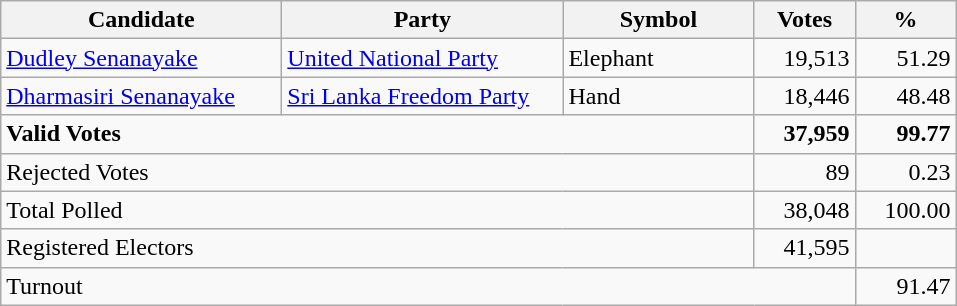<table class="wikitable" border="1" style="text-align:right;">
<tr>
<th align=left width="180">Candidate</th>
<th align=left width="180">Party</th>
<th align=left width="120">Symbol</th>
<th align=left width="60">Votes</th>
<th align=left width="60">%</th>
</tr>
<tr>
<td align=left><a href='#'>Dudley Senanayake</a></td>
<td align=left><a href='#'>United National Party</a></td>
<td align=left>Elephant</td>
<td>19,513</td>
<td>51.29</td>
</tr>
<tr>
<td align=left><a href='#'>Dharmasiri Senanayake</a></td>
<td align=left><a href='#'>Sri Lanka Freedom Party</a></td>
<td align=left>Hand</td>
<td>18,446</td>
<td>48.48</td>
</tr>
<tr>
<td align=left colspan=3><strong>Valid Votes</strong></td>
<td><strong>37,959</strong></td>
<td><strong>99.77</strong></td>
</tr>
<tr>
<td align=left colspan=3>Rejected Votes</td>
<td>89</td>
<td>0.23</td>
</tr>
<tr>
<td align=left colspan=3>Total Polled</td>
<td>38,048</td>
<td>100.00</td>
</tr>
<tr>
<td align=left colspan=3>Registered Electors</td>
<td>41,595</td>
<td></td>
</tr>
<tr>
<td align=left colspan=4>Turnout</td>
<td>91.47</td>
</tr>
</table>
